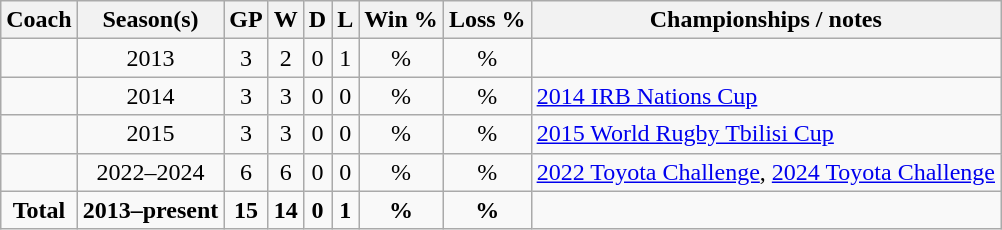<table class="wikitable sortable" style="text-align:center;">
<tr>
<th>Coach</th>
<th>Season(s)</th>
<th>GP</th>
<th>W</th>
<th>D</th>
<th>L</th>
<th>Win %</th>
<th>Loss %</th>
<th>Championships / notes</th>
</tr>
<tr>
<td style="text-align: left;"> </td>
<td>2013</td>
<td>3</td>
<td>2</td>
<td>0</td>
<td>1</td>
<td>%</td>
<td>%</td>
<td style="text-align: left;"></td>
</tr>
<tr>
<td style="text-align: left;"> </td>
<td>2014</td>
<td>3</td>
<td>3</td>
<td>0</td>
<td>0</td>
<td>%</td>
<td>%</td>
<td style="text-align: left;"><a href='#'>2014 IRB Nations Cup</a></td>
</tr>
<tr>
<td style="text-align: left;"> </td>
<td>2015</td>
<td>3</td>
<td>3</td>
<td>0</td>
<td>0</td>
<td>%</td>
<td>%</td>
<td style="text-align: left;"><a href='#'>2015 World Rugby Tbilisi Cup</a></td>
</tr>
<tr>
<td style="text-align: left;"> </td>
<td>2022–2024</td>
<td>6</td>
<td>6</td>
<td>0</td>
<td>0</td>
<td>%</td>
<td>%</td>
<td style="text-align: left;"><a href='#'>2022 Toyota Challenge</a>, <a href='#'>2024 Toyota Challenge</a></td>
</tr>
<tr>
<td><strong>Total</strong></td>
<td><strong>2013–present</strong></td>
<td><strong>15</strong></td>
<td><strong>14</strong></td>
<td><strong>0</strong></td>
<td><strong>1</strong></td>
<td><strong>%</strong></td>
<td><strong>%</strong></td>
<td style="text-align: left;"></td>
</tr>
</table>
